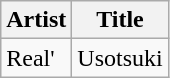<table class="wikitable">
<tr>
<th>Artist</th>
<th>Title</th>
</tr>
<tr>
<td>Real'</td>
<td>Usotsuki</td>
</tr>
</table>
